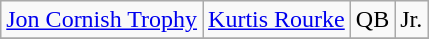<table class="wikitable">
<tr>
<td><a href='#'>Jon Cornish Trophy</a></td>
<td><a href='#'>Kurtis Rourke</a></td>
<td>QB</td>
<td>Jr.</td>
</tr>
<tr>
</tr>
</table>
